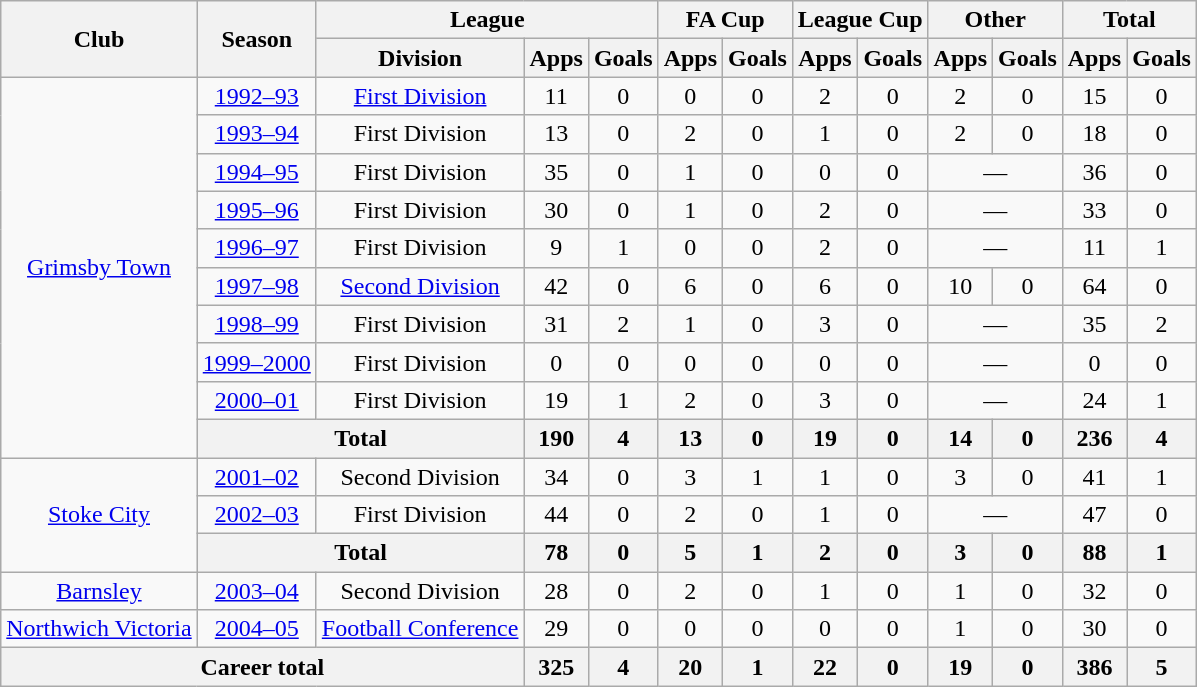<table class="wikitable" style="text-align:center">
<tr>
<th rowspan="2">Club</th>
<th rowspan="2">Season</th>
<th colspan="3">League</th>
<th colspan="2">FA Cup</th>
<th colspan="2">League Cup</th>
<th colspan="2">Other</th>
<th colspan="2">Total</th>
</tr>
<tr>
<th>Division</th>
<th>Apps</th>
<th>Goals</th>
<th>Apps</th>
<th>Goals</th>
<th>Apps</th>
<th>Goals</th>
<th>Apps</th>
<th>Goals</th>
<th>Apps</th>
<th>Goals</th>
</tr>
<tr>
<td rowspan="10"><a href='#'>Grimsby Town</a></td>
<td><a href='#'>1992–93</a></td>
<td><a href='#'>First Division</a></td>
<td>11</td>
<td>0</td>
<td>0</td>
<td>0</td>
<td>2</td>
<td>0</td>
<td>2</td>
<td>0</td>
<td>15</td>
<td>0</td>
</tr>
<tr>
<td><a href='#'>1993–94</a></td>
<td>First Division</td>
<td>13</td>
<td>0</td>
<td>2</td>
<td>0</td>
<td>1</td>
<td>0</td>
<td>2</td>
<td>0</td>
<td>18</td>
<td>0</td>
</tr>
<tr>
<td><a href='#'>1994–95</a></td>
<td>First Division</td>
<td>35</td>
<td>0</td>
<td>1</td>
<td>0</td>
<td>0</td>
<td>0</td>
<td colspan="2">—</td>
<td>36</td>
<td>0</td>
</tr>
<tr>
<td><a href='#'>1995–96</a></td>
<td>First Division</td>
<td>30</td>
<td>0</td>
<td>1</td>
<td>0</td>
<td>2</td>
<td>0</td>
<td colspan="2">—</td>
<td>33</td>
<td>0</td>
</tr>
<tr>
<td><a href='#'>1996–97</a></td>
<td>First Division</td>
<td>9</td>
<td>1</td>
<td>0</td>
<td>0</td>
<td>2</td>
<td>0</td>
<td colspan="2">—</td>
<td>11</td>
<td>1</td>
</tr>
<tr>
<td><a href='#'>1997–98</a></td>
<td><a href='#'>Second Division</a></td>
<td>42</td>
<td>0</td>
<td>6</td>
<td>0</td>
<td>6</td>
<td>0</td>
<td>10</td>
<td>0</td>
<td>64</td>
<td>0</td>
</tr>
<tr>
<td><a href='#'>1998–99</a></td>
<td>First Division</td>
<td>31</td>
<td>2</td>
<td>1</td>
<td>0</td>
<td>3</td>
<td>0</td>
<td colspan="2">—</td>
<td>35</td>
<td>2</td>
</tr>
<tr>
<td><a href='#'>1999–2000</a></td>
<td>First Division</td>
<td>0</td>
<td>0</td>
<td>0</td>
<td>0</td>
<td>0</td>
<td>0</td>
<td colspan="2">—</td>
<td>0</td>
<td>0</td>
</tr>
<tr>
<td><a href='#'>2000–01</a></td>
<td>First Division</td>
<td>19</td>
<td>1</td>
<td>2</td>
<td>0</td>
<td>3</td>
<td>0</td>
<td colspan="2">—</td>
<td>24</td>
<td>1</td>
</tr>
<tr>
<th colspan="2">Total</th>
<th>190</th>
<th>4</th>
<th>13</th>
<th>0</th>
<th>19</th>
<th>0</th>
<th>14</th>
<th>0</th>
<th>236</th>
<th>4</th>
</tr>
<tr>
<td rowspan="3"><a href='#'>Stoke City</a></td>
<td><a href='#'>2001–02</a></td>
<td>Second Division</td>
<td>34</td>
<td>0</td>
<td>3</td>
<td>1</td>
<td>1</td>
<td>0</td>
<td>3</td>
<td>0</td>
<td>41</td>
<td>1</td>
</tr>
<tr>
<td><a href='#'>2002–03</a></td>
<td>First Division</td>
<td>44</td>
<td>0</td>
<td>2</td>
<td>0</td>
<td>1</td>
<td>0</td>
<td colspan="2">—</td>
<td>47</td>
<td>0</td>
</tr>
<tr>
<th colspan="2">Total</th>
<th>78</th>
<th>0</th>
<th>5</th>
<th>1</th>
<th>2</th>
<th>0</th>
<th>3</th>
<th>0</th>
<th>88</th>
<th>1</th>
</tr>
<tr>
<td><a href='#'>Barnsley</a></td>
<td><a href='#'>2003–04</a></td>
<td>Second Division</td>
<td>28</td>
<td>0</td>
<td>2</td>
<td>0</td>
<td>1</td>
<td>0</td>
<td>1</td>
<td>0</td>
<td>32</td>
<td>0</td>
</tr>
<tr>
<td><a href='#'>Northwich Victoria</a></td>
<td><a href='#'>2004–05</a></td>
<td><a href='#'>Football Conference</a></td>
<td>29</td>
<td>0</td>
<td>0</td>
<td>0</td>
<td>0</td>
<td>0</td>
<td>1</td>
<td>0</td>
<td>30</td>
<td>0</td>
</tr>
<tr>
<th colspan="3">Career total</th>
<th>325</th>
<th>4</th>
<th>20</th>
<th>1</th>
<th>22</th>
<th>0</th>
<th>19</th>
<th>0</th>
<th>386</th>
<th>5</th>
</tr>
</table>
